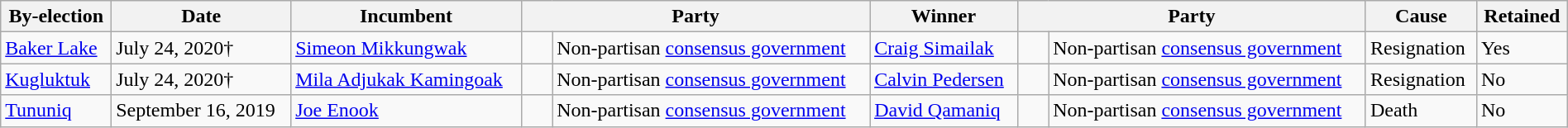<table class=wikitable style="width:100%">
<tr>
<th>By-election</th>
<th>Date</th>
<th>Incumbent</th>
<th colspan=2>Party</th>
<th>Winner</th>
<th colspan=2>Party</th>
<th>Cause</th>
<th>Retained</th>
</tr>
<tr>
<td><a href='#'>Baker Lake</a></td>
<td>July 24, 2020†</td>
<td><a href='#'>Simeon Mikkungwak</a></td>
<td>    </td>
<td>Non-partisan <a href='#'>consensus government</a></td>
<td><a href='#'>Craig Simailak</a></td>
<td>    </td>
<td>Non-partisan <a href='#'>consensus government</a></td>
<td>Resignation</td>
<td>Yes</td>
</tr>
<tr>
<td><a href='#'>Kugluktuk</a></td>
<td>July 24, 2020†</td>
<td><a href='#'>Mila Adjukak Kamingoak</a></td>
<td>    </td>
<td>Non-partisan <a href='#'>consensus government</a></td>
<td><a href='#'>Calvin Pedersen</a></td>
<td>    </td>
<td>Non-partisan <a href='#'>consensus government</a></td>
<td>Resignation</td>
<td>No</td>
</tr>
<tr>
<td><a href='#'>Tununiq</a></td>
<td>September 16, 2019</td>
<td><a href='#'>Joe Enook</a></td>
<td>    </td>
<td>Non-partisan <a href='#'>consensus government</a></td>
<td><a href='#'>David Qamaniq</a></td>
<td>    </td>
<td>Non-partisan <a href='#'>consensus government</a></td>
<td>Death</td>
<td>No</td>
</tr>
</table>
